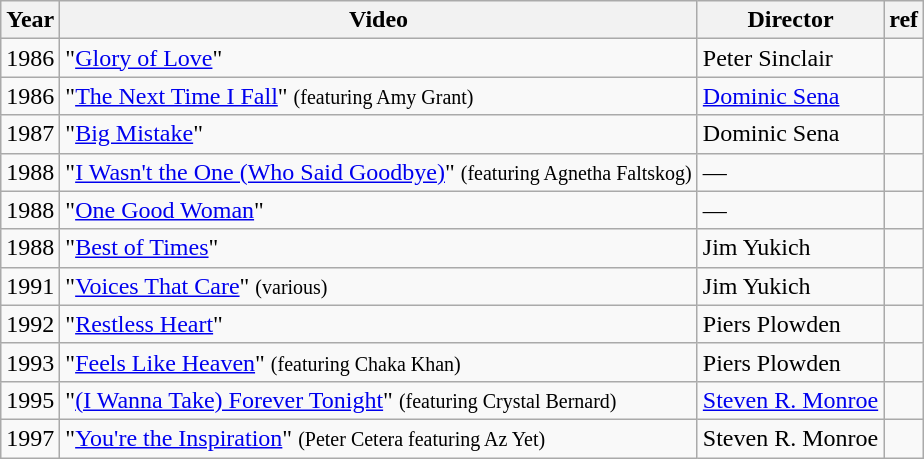<table class="wikitable">
<tr>
<th>Year</th>
<th>Video</th>
<th>Director</th>
<th>ref</th>
</tr>
<tr>
<td>1986</td>
<td>"<a href='#'>Glory of Love</a>"</td>
<td>Peter Sinclair</td>
<td></td>
</tr>
<tr>
<td>1986</td>
<td>"<a href='#'>The Next Time I Fall</a>" <small>(featuring Amy Grant)</small></td>
<td><a href='#'>Dominic Sena</a></td>
<td></td>
</tr>
<tr>
<td>1987</td>
<td>"<a href='#'>Big Mistake</a>"</td>
<td>Dominic Sena</td>
<td></td>
</tr>
<tr>
<td>1988</td>
<td>"<a href='#'>I Wasn't the One (Who Said Goodbye)</a>" <small>(featuring Agnetha Faltskog)</small></td>
<td>—</td>
<td></td>
</tr>
<tr>
<td>1988</td>
<td>"<a href='#'>One Good Woman</a>"</td>
<td>—</td>
<td></td>
</tr>
<tr>
<td>1988</td>
<td>"<a href='#'>Best of Times</a>"</td>
<td>Jim Yukich</td>
<td></td>
</tr>
<tr>
<td>1991</td>
<td>"<a href='#'>Voices That Care</a>" <small>(various)</small></td>
<td>Jim Yukich</td>
<td></td>
</tr>
<tr>
<td>1992</td>
<td>"<a href='#'>Restless Heart</a>"</td>
<td>Piers Plowden</td>
<td></td>
</tr>
<tr>
<td>1993</td>
<td>"<a href='#'>Feels Like Heaven</a>" <small>(featuring Chaka Khan)</small></td>
<td>Piers Plowden</td>
<td></td>
</tr>
<tr>
<td>1995</td>
<td>"<a href='#'>(I Wanna Take) Forever Tonight</a>" <small>(featuring Crystal Bernard)</small></td>
<td><a href='#'>Steven R. Monroe</a></td>
<td></td>
</tr>
<tr>
<td>1997</td>
<td>"<a href='#'>You're the Inspiration</a>" <small>(Peter Cetera featuring Az Yet)</small></td>
<td>Steven R. Monroe</td>
<td></td>
</tr>
</table>
